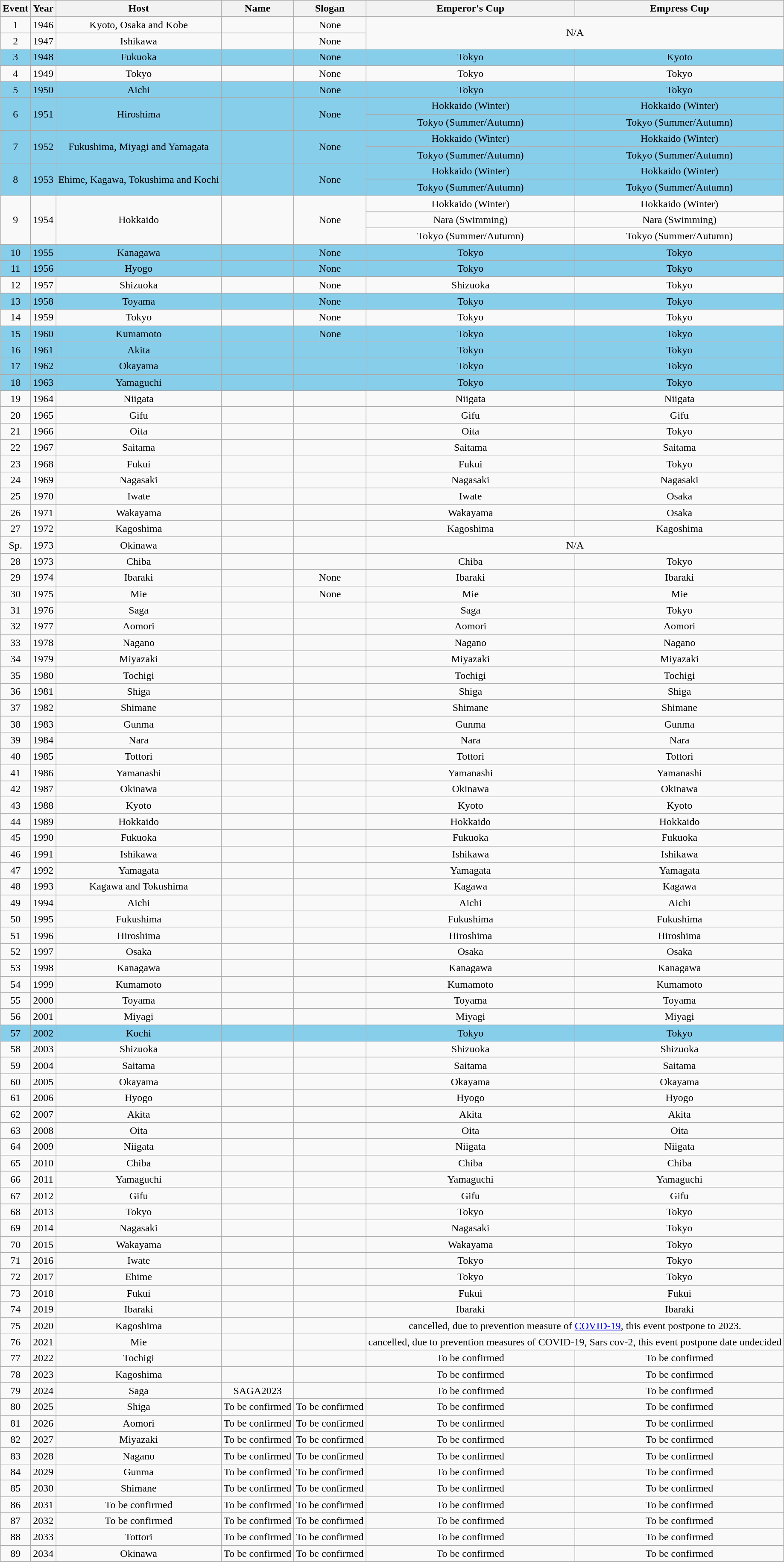<table class="wikitable" style="text-align:center">
<tr>
<th>Event</th>
<th>Year</th>
<th>Host</th>
<th>Name</th>
<th>Slogan</th>
<th>Emperor's Cup</th>
<th>Empress Cup</th>
</tr>
<tr>
<td>1</td>
<td>1946</td>
<td>Kyoto, Osaka and Kobe</td>
<td></td>
<td>None</td>
<td rowspan="2" colspan="2">N/A</td>
</tr>
<tr>
<td>2</td>
<td>1947</td>
<td>Ishikawa</td>
<td></td>
<td>None</td>
</tr>
<tr bgcolor=skyblue>
<td>3</td>
<td>1948</td>
<td>Fukuoka</td>
<td></td>
<td>None</td>
<td>Tokyo</td>
<td>Kyoto</td>
</tr>
<tr>
<td>4</td>
<td>1949</td>
<td>Tokyo</td>
<td></td>
<td>None</td>
<td>Tokyo</td>
<td>Tokyo</td>
</tr>
<tr bgcolor=skyblue>
<td>5</td>
<td>1950</td>
<td>Aichi</td>
<td></td>
<td>None</td>
<td>Tokyo</td>
<td>Tokyo</td>
</tr>
<tr bgcolor=skyblue>
<td rowspan="2">6</td>
<td rowspan="2">1951</td>
<td rowspan="2">Hiroshima</td>
<td rowspan="2"></td>
<td rowspan="2">None</td>
<td>Hokkaido (Winter)</td>
<td>Hokkaido (Winter)</td>
</tr>
<tr bgcolor=skyblue>
<td>Tokyo (Summer/Autumn)</td>
<td>Tokyo (Summer/Autumn)</td>
</tr>
<tr bgcolor=skyblue>
<td rowspan="2">7</td>
<td rowspan="2">1952</td>
<td rowspan="2">Fukushima, Miyagi and Yamagata</td>
<td rowspan="2"></td>
<td rowspan="2">None</td>
<td>Hokkaido (Winter)</td>
<td>Hokkaido (Winter)</td>
</tr>
<tr bgcolor=skyblue>
<td>Tokyo (Summer/Autumn)</td>
<td>Tokyo (Summer/Autumn)</td>
</tr>
<tr bgcolor=skyblue>
<td rowspan="2">8</td>
<td rowspan="2">1953</td>
<td rowspan="2">Ehime, Kagawa, Tokushima and Kochi</td>
<td rowspan="2"></td>
<td rowspan="2">None</td>
<td>Hokkaido (Winter)</td>
<td>Hokkaido (Winter)</td>
</tr>
<tr bgcolor=skyblue>
<td>Tokyo (Summer/Autumn)</td>
<td>Tokyo (Summer/Autumn)</td>
</tr>
<tr>
<td rowspan="3">9</td>
<td rowspan="3">1954</td>
<td rowspan="3">Hokkaido</td>
<td rowspan="3"></td>
<td rowspan="3">None</td>
<td>Hokkaido (Winter)</td>
<td>Hokkaido (Winter)</td>
</tr>
<tr>
<td>Nara (Swimming)</td>
<td>Nara (Swimming)</td>
</tr>
<tr>
<td>Tokyo (Summer/Autumn)</td>
<td>Tokyo (Summer/Autumn)</td>
</tr>
<tr bgcolor=skyblue>
<td>10</td>
<td>1955</td>
<td>Kanagawa</td>
<td></td>
<td>None</td>
<td>Tokyo</td>
<td>Tokyo</td>
</tr>
<tr bgcolor=skyblue>
<td>11</td>
<td>1956</td>
<td>Hyogo</td>
<td></td>
<td>None</td>
<td>Tokyo</td>
<td>Tokyo</td>
</tr>
<tr>
<td>12</td>
<td>1957</td>
<td>Shizuoka</td>
<td></td>
<td>None</td>
<td>Shizuoka</td>
<td>Tokyo</td>
</tr>
<tr bgcolor=skyblue>
<td>13</td>
<td>1958</td>
<td>Toyama</td>
<td></td>
<td>None</td>
<td>Tokyo</td>
<td>Tokyo</td>
</tr>
<tr>
<td>14</td>
<td>1959</td>
<td>Tokyo</td>
<td></td>
<td>None</td>
<td>Tokyo</td>
<td>Tokyo</td>
</tr>
<tr bgcolor=skyblue>
<td>15</td>
<td>1960</td>
<td>Kumamoto</td>
<td></td>
<td>None</td>
<td>Tokyo</td>
<td>Tokyo</td>
</tr>
<tr bgcolor=skyblue>
<td>16</td>
<td>1961</td>
<td>Akita</td>
<td></td>
<td></td>
<td>Tokyo</td>
<td>Tokyo</td>
</tr>
<tr bgcolor=skyblue>
<td>17</td>
<td>1962</td>
<td>Okayama</td>
<td></td>
<td></td>
<td>Tokyo</td>
<td>Tokyo</td>
</tr>
<tr bgcolor=skyblue>
<td>18</td>
<td>1963</td>
<td>Yamaguchi</td>
<td></td>
<td></td>
<td>Tokyo</td>
<td>Tokyo</td>
</tr>
<tr>
<td>19</td>
<td>1964</td>
<td>Niigata</td>
<td></td>
<td></td>
<td>Niigata</td>
<td>Niigata</td>
</tr>
<tr>
<td>20</td>
<td>1965</td>
<td>Gifu</td>
<td></td>
<td></td>
<td>Gifu</td>
<td>Gifu</td>
</tr>
<tr>
<td>21</td>
<td>1966</td>
<td>Oita</td>
<td></td>
<td></td>
<td>Oita</td>
<td>Tokyo</td>
</tr>
<tr>
<td>22</td>
<td>1967</td>
<td>Saitama</td>
<td></td>
<td></td>
<td>Saitama</td>
<td>Saitama</td>
</tr>
<tr>
<td>23</td>
<td>1968</td>
<td>Fukui</td>
<td></td>
<td></td>
<td>Fukui</td>
<td>Tokyo</td>
</tr>
<tr>
<td>24</td>
<td>1969</td>
<td>Nagasaki</td>
<td></td>
<td></td>
<td>Nagasaki</td>
<td>Nagasaki</td>
</tr>
<tr>
<td>25</td>
<td>1970</td>
<td>Iwate</td>
<td></td>
<td></td>
<td>Iwate</td>
<td>Osaka</td>
</tr>
<tr>
<td>26</td>
<td>1971</td>
<td>Wakayama</td>
<td></td>
<td></td>
<td>Wakayama</td>
<td>Osaka</td>
</tr>
<tr>
<td>27</td>
<td>1972</td>
<td>Kagoshima</td>
<td></td>
<td></td>
<td>Kagoshima</td>
<td>Kagoshima</td>
</tr>
<tr>
<td>Sp.</td>
<td>1973</td>
<td>Okinawa </td>
<td></td>
<td></td>
<td colspan="2">N/A</td>
</tr>
<tr>
<td>28</td>
<td>1973</td>
<td>Chiba</td>
<td></td>
<td></td>
<td>Chiba</td>
<td>Tokyo</td>
</tr>
<tr>
<td>29</td>
<td>1974</td>
<td>Ibaraki</td>
<td></td>
<td>None</td>
<td>Ibaraki</td>
<td>Ibaraki</td>
</tr>
<tr>
<td>30</td>
<td>1975</td>
<td>Mie</td>
<td></td>
<td>None</td>
<td>Mie</td>
<td>Mie</td>
</tr>
<tr>
<td>31</td>
<td>1976</td>
<td>Saga</td>
<td></td>
<td></td>
<td>Saga</td>
<td>Tokyo</td>
</tr>
<tr>
<td>32</td>
<td>1977</td>
<td>Aomori</td>
<td></td>
<td></td>
<td>Aomori</td>
<td>Aomori</td>
</tr>
<tr>
<td>33</td>
<td>1978</td>
<td>Nagano</td>
<td></td>
<td></td>
<td>Nagano</td>
<td>Nagano</td>
</tr>
<tr>
<td>34</td>
<td>1979</td>
<td>Miyazaki</td>
<td></td>
<td></td>
<td>Miyazaki</td>
<td>Miyazaki</td>
</tr>
<tr>
<td>35</td>
<td>1980</td>
<td>Tochigi</td>
<td></td>
<td></td>
<td>Tochigi</td>
<td>Tochigi</td>
</tr>
<tr>
<td>36</td>
<td>1981</td>
<td>Shiga</td>
<td></td>
<td></td>
<td>Shiga</td>
<td>Shiga</td>
</tr>
<tr>
<td>37</td>
<td>1982</td>
<td>Shimane</td>
<td></td>
<td></td>
<td>Shimane</td>
<td>Shimane</td>
</tr>
<tr>
<td>38</td>
<td>1983</td>
<td>Gunma</td>
<td></td>
<td></td>
<td>Gunma</td>
<td>Gunma</td>
</tr>
<tr>
<td>39</td>
<td>1984</td>
<td>Nara</td>
<td></td>
<td></td>
<td>Nara</td>
<td>Nara</td>
</tr>
<tr>
<td>40</td>
<td>1985</td>
<td>Tottori</td>
<td></td>
<td></td>
<td>Tottori</td>
<td>Tottori</td>
</tr>
<tr>
<td>41</td>
<td>1986</td>
<td>Yamanashi</td>
<td></td>
<td></td>
<td>Yamanashi</td>
<td>Yamanashi</td>
</tr>
<tr>
<td>42</td>
<td>1987</td>
<td>Okinawa</td>
<td></td>
<td></td>
<td>Okinawa</td>
<td>Okinawa</td>
</tr>
<tr>
<td>43</td>
<td>1988</td>
<td>Kyoto</td>
<td></td>
<td></td>
<td>Kyoto</td>
<td>Kyoto</td>
</tr>
<tr>
<td>44</td>
<td>1989</td>
<td>Hokkaido</td>
<td></td>
<td></td>
<td>Hokkaido</td>
<td>Hokkaido</td>
</tr>
<tr>
<td>45</td>
<td>1990</td>
<td>Fukuoka</td>
<td></td>
<td></td>
<td>Fukuoka</td>
<td>Fukuoka</td>
</tr>
<tr>
<td>46</td>
<td>1991</td>
<td>Ishikawa</td>
<td></td>
<td></td>
<td>Ishikawa</td>
<td>Ishikawa</td>
</tr>
<tr>
<td>47</td>
<td>1992</td>
<td>Yamagata</td>
<td></td>
<td></td>
<td>Yamagata</td>
<td>Yamagata</td>
</tr>
<tr>
<td>48</td>
<td>1993</td>
<td>Kagawa and Tokushima</td>
<td></td>
<td></td>
<td>Kagawa</td>
<td>Kagawa</td>
</tr>
<tr>
<td>49</td>
<td>1994</td>
<td>Aichi</td>
<td></td>
<td></td>
<td>Aichi</td>
<td>Aichi</td>
</tr>
<tr>
<td>50</td>
<td>1995</td>
<td>Fukushima</td>
<td></td>
<td></td>
<td>Fukushima</td>
<td>Fukushima</td>
</tr>
<tr>
<td>51</td>
<td>1996</td>
<td>Hiroshima</td>
<td></td>
<td></td>
<td>Hiroshima</td>
<td>Hiroshima</td>
</tr>
<tr>
<td>52</td>
<td>1997</td>
<td>Osaka</td>
<td></td>
<td></td>
<td>Osaka</td>
<td>Osaka</td>
</tr>
<tr>
<td>53</td>
<td>1998</td>
<td>Kanagawa</td>
<td></td>
<td></td>
<td>Kanagawa</td>
<td>Kanagawa</td>
</tr>
<tr>
<td>54</td>
<td>1999</td>
<td>Kumamoto</td>
<td></td>
<td></td>
<td>Kumamoto</td>
<td>Kumamoto</td>
</tr>
<tr>
<td>55</td>
<td>2000</td>
<td>Toyama</td>
<td></td>
<td></td>
<td>Toyama</td>
<td>Toyama</td>
</tr>
<tr>
<td>56</td>
<td>2001</td>
<td>Miyagi</td>
<td></td>
<td></td>
<td>Miyagi</td>
<td>Miyagi</td>
</tr>
<tr bgcolor=skyblue>
<td>57</td>
<td>2002</td>
<td>Kochi</td>
<td></td>
<td></td>
<td>Tokyo</td>
<td>Tokyo</td>
</tr>
<tr>
<td>58</td>
<td>2003</td>
<td>Shizuoka</td>
<td></td>
<td></td>
<td>Shizuoka</td>
<td>Shizuoka</td>
</tr>
<tr>
<td>59</td>
<td>2004</td>
<td>Saitama</td>
<td></td>
<td></td>
<td>Saitama</td>
<td>Saitama</td>
</tr>
<tr>
<td>60</td>
<td>2005</td>
<td>Okayama</td>
<td></td>
<td></td>
<td>Okayama</td>
<td>Okayama</td>
</tr>
<tr>
<td>61</td>
<td>2006</td>
<td>Hyogo</td>
<td></td>
<td></td>
<td>Hyogo</td>
<td>Hyogo</td>
</tr>
<tr>
<td>62</td>
<td>2007</td>
<td>Akita</td>
<td></td>
<td></td>
<td>Akita</td>
<td>Akita</td>
</tr>
<tr>
<td>63</td>
<td>2008</td>
<td>Oita</td>
<td></td>
<td></td>
<td>Oita</td>
<td>Oita</td>
</tr>
<tr>
<td>64</td>
<td>2009</td>
<td>Niigata</td>
<td></td>
<td></td>
<td>Niigata</td>
<td>Niigata</td>
</tr>
<tr>
<td>65</td>
<td>2010</td>
<td>Chiba</td>
<td></td>
<td></td>
<td>Chiba</td>
<td>Chiba</td>
</tr>
<tr>
<td>66</td>
<td>2011</td>
<td>Yamaguchi</td>
<td></td>
<td></td>
<td>Yamaguchi</td>
<td>Yamaguchi</td>
</tr>
<tr>
<td>67</td>
<td>2012</td>
<td>Gifu</td>
<td></td>
<td></td>
<td>Gifu</td>
<td>Gifu</td>
</tr>
<tr>
<td>68</td>
<td>2013</td>
<td>Tokyo</td>
<td></td>
<td></td>
<td>Tokyo</td>
<td>Tokyo</td>
</tr>
<tr>
<td>69</td>
<td>2014</td>
<td>Nagasaki</td>
<td></td>
<td></td>
<td>Nagasaki</td>
<td>Tokyo</td>
</tr>
<tr>
<td>70</td>
<td>2015</td>
<td>Wakayama</td>
<td></td>
<td></td>
<td>Wakayama</td>
<td>Tokyo</td>
</tr>
<tr>
<td>71</td>
<td>2016</td>
<td>Iwate</td>
<td></td>
<td></td>
<td>Tokyo</td>
<td>Tokyo</td>
</tr>
<tr>
<td>72</td>
<td>2017</td>
<td>Ehime</td>
<td></td>
<td></td>
<td>Tokyo</td>
<td>Tokyo</td>
</tr>
<tr>
<td>73</td>
<td>2018</td>
<td>Fukui</td>
<td></td>
<td></td>
<td>Fukui</td>
<td>Fukui</td>
</tr>
<tr>
<td>74</td>
<td>2019</td>
<td>Ibaraki</td>
<td></td>
<td></td>
<td>Ibaraki</td>
<td>Ibaraki</td>
</tr>
<tr>
<td>75</td>
<td>2020</td>
<td>Kagoshima</td>
<td></td>
<td></td>
<td colspan="2">cancelled, due to prevention measure of <a href='#'>COVID-19</a>, this event postpone to 2023.</td>
</tr>
<tr>
<td>76</td>
<td>2021</td>
<td>Mie</td>
<td></td>
<td></td>
<td colspan="2">cancelled, due to prevention measures of COVID-19, Sars cov-2, this event postpone date undecided</td>
</tr>
<tr>
<td>77</td>
<td>2022</td>
<td>Tochigi</td>
<td></td>
<td></td>
<td>To be confirmed</td>
<td>To be confirmed</td>
</tr>
<tr>
<td>78</td>
<td>2023</td>
<td>Kagoshima</td>
<td></td>
<td></td>
<td>To be confirmed</td>
<td>To be confirmed</td>
</tr>
<tr>
<td>79</td>
<td>2024</td>
<td>Saga</td>
<td>SAGA2023</td>
<td></td>
<td>To be confirmed</td>
<td>To be confirmed</td>
</tr>
<tr>
<td>80</td>
<td>2025</td>
<td>Shiga</td>
<td>To be confirmed</td>
<td>To be confirmed</td>
<td>To be confirmed</td>
<td>To be confirmed</td>
</tr>
<tr>
<td>81</td>
<td>2026</td>
<td>Aomori</td>
<td>To be confirmed</td>
<td>To be confirmed</td>
<td>To be confirmed</td>
<td>To be confirmed</td>
</tr>
<tr>
<td>82</td>
<td>2027</td>
<td>Miyazaki</td>
<td>To be confirmed</td>
<td>To be confirmed</td>
<td>To be confirmed</td>
<td>To be confirmed</td>
</tr>
<tr>
<td>83</td>
<td>2028</td>
<td>Nagano</td>
<td>To be confirmed</td>
<td>To be confirmed</td>
<td>To be confirmed</td>
<td>To be confirmed</td>
</tr>
<tr>
<td>84</td>
<td>2029</td>
<td>Gunma</td>
<td>To be confirmed</td>
<td>To be confirmed</td>
<td>To be confirmed</td>
<td>To be confirmed</td>
</tr>
<tr>
<td>85</td>
<td>2030</td>
<td>Shimane</td>
<td>To be confirmed</td>
<td>To be confirmed</td>
<td>To be confirmed</td>
<td>To be confirmed</td>
</tr>
<tr>
<td>86</td>
<td>2031</td>
<td>To be confirmed</td>
<td>To be confirmed</td>
<td>To be confirmed</td>
<td>To be confirmed</td>
<td>To be confirmed</td>
</tr>
<tr>
<td>87</td>
<td>2032</td>
<td>To be confirmed</td>
<td>To be confirmed</td>
<td>To be confirmed</td>
<td>To be confirmed</td>
<td>To be confirmed</td>
</tr>
<tr>
<td>88</td>
<td>2033</td>
<td>Tottori</td>
<td>To be confirmed</td>
<td>To be confirmed</td>
<td>To be confirmed</td>
<td>To be confirmed</td>
</tr>
<tr>
<td>89</td>
<td>2034</td>
<td>Okinawa</td>
<td>To be confirmed</td>
<td>To be confirmed</td>
<td>To be confirmed</td>
<td>To be confirmed</td>
</tr>
</table>
